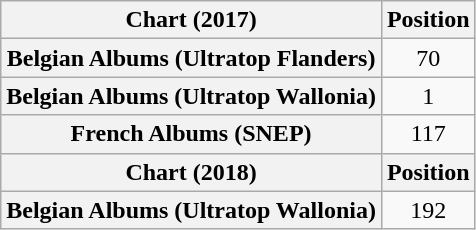<table class="wikitable sortable plainrowheaders" style="text-align:center">
<tr>
<th scope="col">Chart (2017)</th>
<th scope="col">Position</th>
</tr>
<tr>
<th scope="row">Belgian Albums (Ultratop Flanders)</th>
<td>70</td>
</tr>
<tr>
<th scope="row">Belgian Albums (Ultratop Wallonia)</th>
<td>1</td>
</tr>
<tr>
<th scope="row">French Albums (SNEP)</th>
<td>117</td>
</tr>
<tr>
<th scope="col">Chart (2018)</th>
<th scope="col">Position</th>
</tr>
<tr>
<th scope="row">Belgian Albums (Ultratop Wallonia)</th>
<td>192</td>
</tr>
</table>
